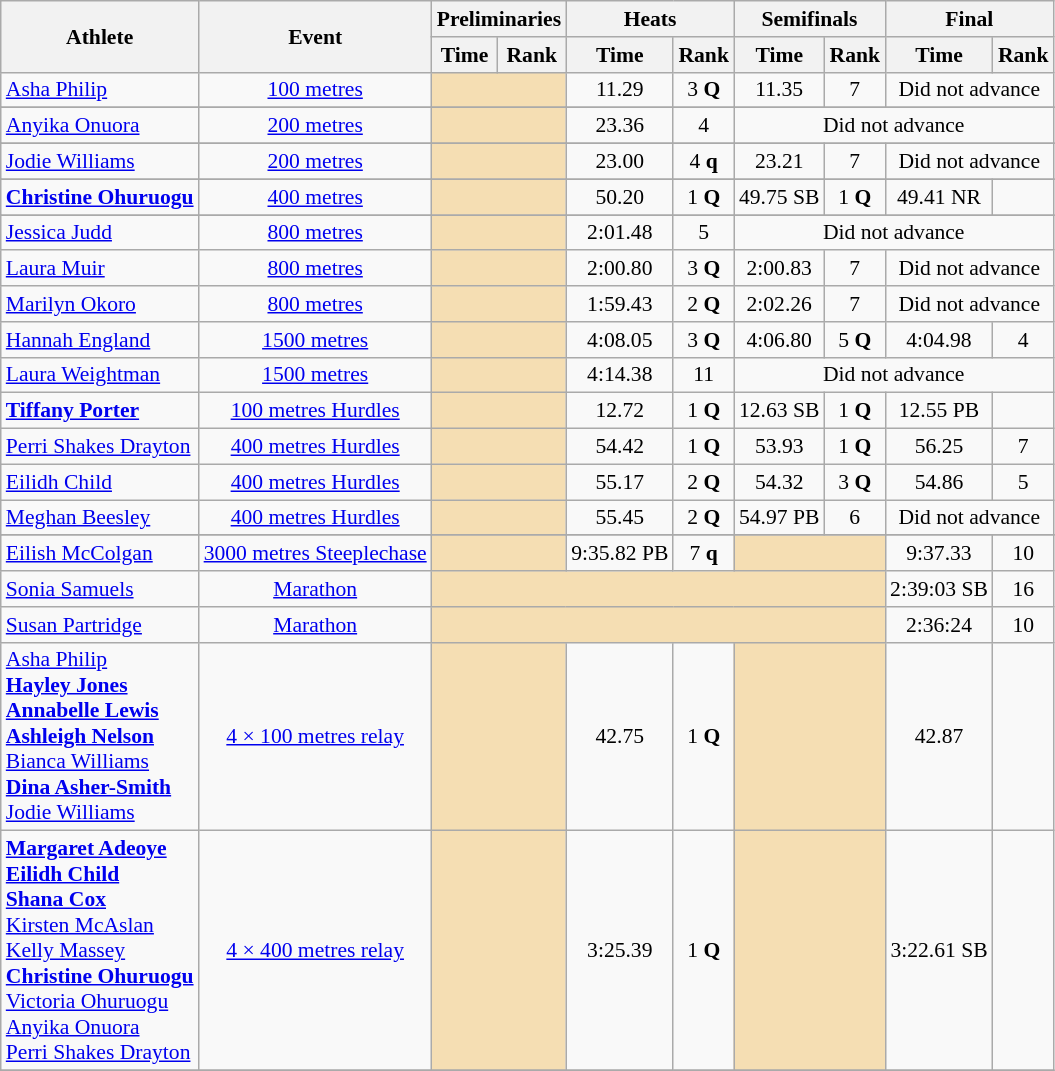<table class=wikitable style="font-size:90%">
<tr>
<th rowspan="2">Athlete</th>
<th rowspan="2">Event</th>
<th colspan="2">Preliminaries</th>
<th colspan="2">Heats</th>
<th colspan="2">Semifinals</th>
<th colspan="2">Final</th>
</tr>
<tr>
<th>Time</th>
<th>Rank</th>
<th>Time</th>
<th>Rank</th>
<th>Time</th>
<th>Rank</th>
<th>Time</th>
<th>Rank</th>
</tr>
<tr>
<td><a href='#'>Asha Philip</a></td>
<td align="center"><a href='#'>100 metres</a></td>
<td colspan= 2 style="background:wheat;"></td>
<td align="center">11.29</td>
<td align="center">3 <strong>Q</strong></td>
<td align="center">11.35</td>
<td align="center">7</td>
<td align=center colspan= 2>Did not advance</td>
</tr>
<tr>
</tr>
<tr>
<td><a href='#'>Anyika Onuora</a></td>
<td align="center"><a href='#'>200 metres</a></td>
<td colspan= 2 style="background:wheat;"></td>
<td align="center">23.36</td>
<td align="center">4</td>
<td align=center colspan= 4>Did not advance</td>
</tr>
<tr>
</tr>
<tr>
<td><a href='#'>Jodie Williams</a></td>
<td align="center"><a href='#'>200 metres</a></td>
<td colspan= 2 style="background:wheat;"></td>
<td align="center">23.00</td>
<td align="center">4 <strong>q</strong></td>
<td align="center">23.21</td>
<td align="center">7</td>
<td align=center colspan= 2>Did not advance</td>
</tr>
<tr>
</tr>
<tr>
<td><strong><a href='#'>Christine Ohuruogu</a></strong></td>
<td align="center"><a href='#'>400 metres</a></td>
<td colspan= 2 style="background:wheat;"></td>
<td align="center">50.20</td>
<td align="center">1 <strong>Q</strong></td>
<td align="center">49.75 SB</td>
<td align="center">1 <strong>Q</strong></td>
<td align="center">49.41 NR</td>
<td align="center"></td>
</tr>
<tr>
</tr>
<tr>
<td><a href='#'>Jessica Judd</a></td>
<td align="center"><a href='#'>800 metres</a></td>
<td colspan= 2 style="background:wheat;"></td>
<td align="center">2:01.48</td>
<td align="center">5</td>
<td align=center colspan= 4>Did not advance</td>
</tr>
<tr>
<td><a href='#'>Laura Muir</a></td>
<td align="center"><a href='#'>800 metres</a></td>
<td colspan= 2 style="background:wheat;"></td>
<td align="center">2:00.80</td>
<td align="center">3 <strong>Q</strong></td>
<td align="center">2:00.83</td>
<td align="center">7</td>
<td align=center colspan= 2>Did not advance</td>
</tr>
<tr>
<td><a href='#'>Marilyn Okoro</a></td>
<td align="center"><a href='#'>800 metres</a></td>
<td colspan= 2 style="background:wheat;"></td>
<td align="center">1:59.43</td>
<td align="center">2 <strong>Q</strong></td>
<td align="center">2:02.26</td>
<td align="center">7</td>
<td align=center colspan= 2>Did not advance</td>
</tr>
<tr>
<td><a href='#'>Hannah England</a></td>
<td align="center"><a href='#'>1500 metres</a></td>
<td colspan= 2 style="background:wheat;"></td>
<td align="center">4:08.05</td>
<td align="center">3 <strong>Q</strong></td>
<td align="center">4:06.80</td>
<td align="center">5 <strong>Q</strong></td>
<td align="center">4:04.98</td>
<td align="center">4</td>
</tr>
<tr>
<td><a href='#'>Laura Weightman</a></td>
<td align="center"><a href='#'>1500 metres</a></td>
<td colspan= 2 style="background:wheat;"></td>
<td align="center">4:14.38</td>
<td align="center">11</td>
<td align=center colspan= 4>Did not advance</td>
</tr>
<tr>
<td><strong><a href='#'>Tiffany Porter</a></strong></td>
<td align="center"><a href='#'>100 metres Hurdles</a></td>
<td colspan= 2 style="background:wheat;"></td>
<td align="center">12.72</td>
<td align="center">1 <strong>Q</strong></td>
<td align="center">12.63 SB</td>
<td align="center">1 <strong>Q</strong></td>
<td align="center">12.55 PB</td>
<td align="center"></td>
</tr>
<tr>
<td><a href='#'>Perri Shakes Drayton</a></td>
<td align="center"><a href='#'>400 metres Hurdles</a></td>
<td colspan= 2 style="background:wheat;"></td>
<td align="center">54.42</td>
<td align="center">1<strong> Q</strong></td>
<td align="center">53.93</td>
<td align="center">1 <strong>Q</strong></td>
<td align="center">56.25</td>
<td align="center">7</td>
</tr>
<tr>
<td><a href='#'>Eilidh Child</a></td>
<td align="center"><a href='#'>400 metres Hurdles</a></td>
<td colspan= 2 style="background:wheat;"></td>
<td align="center">55.17</td>
<td align="center">2 <strong>Q</strong></td>
<td align="center">54.32</td>
<td align="center">3 <strong>Q</strong></td>
<td align="center">54.86</td>
<td align="center">5</td>
</tr>
<tr>
<td><a href='#'>Meghan Beesley</a></td>
<td align="center"><a href='#'>400 metres Hurdles</a></td>
<td colspan= 2 style="background:wheat;"></td>
<td align="center">55.45</td>
<td align="center">2<strong> Q</strong></td>
<td align="center">54.97 PB</td>
<td align="center">6</td>
<td align=center colspan= 2>Did not advance</td>
</tr>
<tr>
</tr>
<tr>
<td><a href='#'>Eilish McColgan</a></td>
<td align="center"><a href='#'>3000 metres Steeplechase</a></td>
<td colspan= 2 style="background:wheat;"></td>
<td align="center">9:35.82 PB</td>
<td align="center">7 <strong>q</strong></td>
<td colspan= 2 style="background:wheat;"></td>
<td align="center">9:37.33</td>
<td align="center">10</td>
</tr>
<tr>
<td><a href='#'>Sonia Samuels</a></td>
<td align="center"><a href='#'>Marathon</a></td>
<td colspan= 6 style="background:wheat;"></td>
<td align="center">2:39:03 SB</td>
<td align="center">16</td>
</tr>
<tr>
<td><a href='#'>Susan Partridge</a></td>
<td align="center"><a href='#'>Marathon</a></td>
<td colspan= 6 style="background:wheat;"></td>
<td align="center">2:36:24</td>
<td align="center">10</td>
</tr>
<tr>
<td><a href='#'>Asha Philip</a><br><strong><a href='#'>Hayley Jones</a></strong><br><strong><a href='#'>Annabelle Lewis</a></strong><br><strong><a href='#'>Ashleigh Nelson</a></strong><br><a href='#'>Bianca Williams</a><br><strong><a href='#'>Dina Asher-Smith</a></strong><br><a href='#'>Jodie Williams</a></td>
<td align="center"><a href='#'>4 × 100 metres relay</a></td>
<td colspan= 2 style="background:wheat;"></td>
<td align="center">42.75</td>
<td align="center">1 <strong>Q</strong></td>
<td colspan= 2 style="background:wheat;"></td>
<td align="center">42.87</td>
<td align="center"></td>
</tr>
<tr>
<td><strong><a href='#'>Margaret Adeoye</a></strong><br><strong><a href='#'>Eilidh Child</a></strong><br><strong><a href='#'>Shana Cox</a></strong><br><a href='#'>Kirsten McAslan</a><br><a href='#'>Kelly Massey</a><br><strong><a href='#'>Christine Ohuruogu</a></strong><br><a href='#'>Victoria Ohuruogu</a><br><a href='#'>Anyika Onuora</a><br><a href='#'>Perri Shakes Drayton</a></td>
<td align="center"><a href='#'>4 × 400 metres relay</a></td>
<td colspan= 2 style="background:wheat;"></td>
<td align="center">3:25.39</td>
<td align="center">1 <strong>Q</strong></td>
<td colspan= 2 style="background:wheat;"></td>
<td align="center">3:22.61 SB</td>
<td align="center"></td>
</tr>
<tr>
</tr>
</table>
